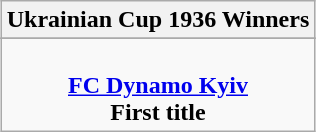<table class="wikitable" style="text-align: center; margin: 0 auto;">
<tr>
<th>Ukrainian Cup 1936 Winners</th>
</tr>
<tr>
</tr>
<tr>
<td><br><strong><a href='#'>FC Dynamo Kyiv</a></strong><br><strong>First title</strong></td>
</tr>
</table>
